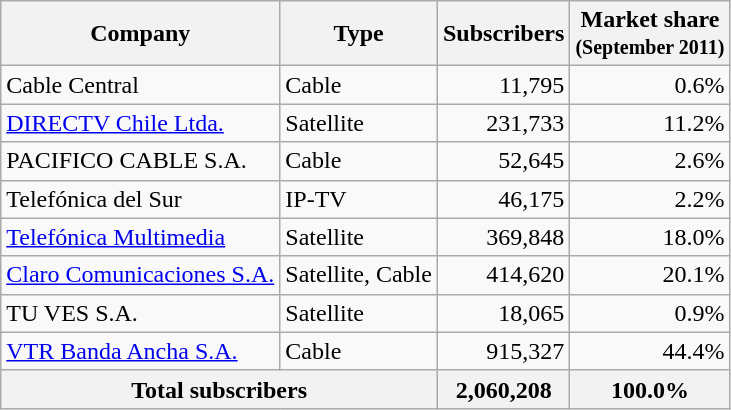<table class="wikitable sortable" style="text-align: right">
<tr>
<th>Company</th>
<th>Type</th>
<th>Subscribers</th>
<th>Market share<br><small>(September 2011)</small></th>
</tr>
<tr>
<td align="left">Cable Central</td>
<td align="left">Cable</td>
<td>11,795</td>
<td>0.6%</td>
</tr>
<tr>
<td align="left"><a href='#'>DIRECTV Chile Ltda.</a></td>
<td align="left">Satellite</td>
<td>231,733</td>
<td>11.2%</td>
</tr>
<tr>
<td align="left">PACIFICO CABLE S.A.</td>
<td align="left">Cable</td>
<td>52,645</td>
<td>2.6%</td>
</tr>
<tr>
<td align="left">Telefónica del Sur</td>
<td align="left">IP-TV</td>
<td>46,175</td>
<td>2.2%</td>
</tr>
<tr>
<td align="left"><a href='#'>Telefónica Multimedia</a></td>
<td align="left">Satellite</td>
<td>369,848</td>
<td>18.0%</td>
</tr>
<tr>
<td align="left"><a href='#'>Claro Comunicaciones S.A.</a></td>
<td align="left">Satellite, Cable</td>
<td>414,620</td>
<td>20.1%</td>
</tr>
<tr>
<td align="left">TU VES S.A.</td>
<td align="left">Satellite</td>
<td>18,065</td>
<td>0.9%</td>
</tr>
<tr>
<td align="left"><a href='#'>VTR Banda Ancha S.A.</a></td>
<td align="left">Cable</td>
<td>915,327</td>
<td>44.4%</td>
</tr>
<tr>
<th align="left" colspan="2">Total subscribers</th>
<th>2,060,208</th>
<th>100.0%</th>
</tr>
</table>
